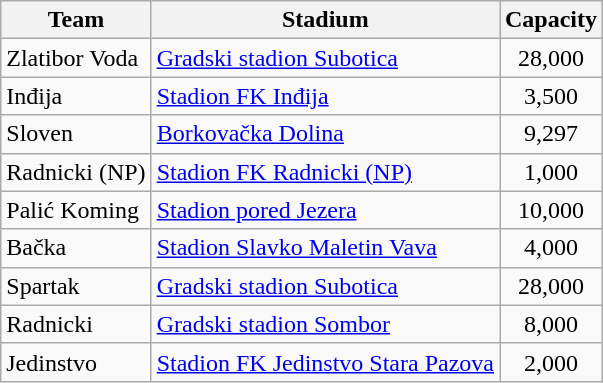<table class="wikitable sortable">
<tr>
<th>Team</th>
<th>Stadium</th>
<th>Capacity</th>
</tr>
<tr>
<td FK Zlatibor Voda>Zlatibor Voda</td>
<td><a href='#'>Gradski stadion Subotica</a></td>
<td align="center">28,000</td>
</tr>
<tr>
<td FK Inđija>Inđija</td>
<td><a href='#'>Stadion FK Inđija</a></td>
<td align="center">3,500</td>
</tr>
<tr>
<td FK Sloven Ruma>Sloven</td>
<td><a href='#'>Borkovačka Dolina</a></td>
<td align="center">9,297</td>
</tr>
<tr>
<td FK Radnicki Nova Pazova>Radnicki (NP)</td>
<td><a href='#'>Stadion FK Radnicki (NP)</a></td>
<td align="center">1,000</td>
</tr>
<tr>
<td FK Palić>Palić Koming</td>
<td><a href='#'>Stadion pored Jezera</a></td>
<td align="center">10,000</td>
</tr>
<tr>
<td FK Bačka>Bačka</td>
<td><a href='#'>Stadion Slavko Maletin Vava</a></td>
<td align="center">4,000</td>
</tr>
<tr>
<td FK Spartak Subotica>Spartak</td>
<td><a href='#'>Gradski stadion Subotica</a></td>
<td align="center">28,000</td>
</tr>
<tr>
<td FK Radnički Sombor>Radnicki</td>
<td><a href='#'>Gradski stadion Sombor</a></td>
<td align="center">8,000</td>
</tr>
<tr>
<td FK Jedinstvo Stara Pazova>Jedinstvo</td>
<td><a href='#'>Stadion FK Jedinstvo Stara Pazova</a></td>
<td align="center">2,000</td>
</tr>
</table>
